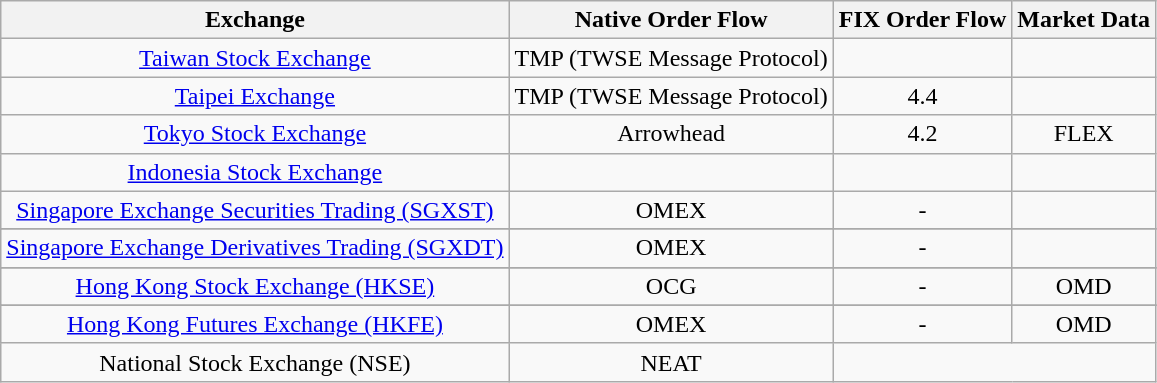<table class="wikitable" style="text-align: center;">
<tr>
<th>Exchange</th>
<th>Native Order Flow</th>
<th>FIX Order Flow</th>
<th>Market Data</th>
</tr>
<tr>
<td><a href='#'>Taiwan Stock Exchange</a></td>
<td>TMP (TWSE Message Protocol)</td>
<td></td>
<td></td>
</tr>
<tr>
<td><a href='#'>Taipei Exchange</a></td>
<td>TMP (TWSE Message Protocol)</td>
<td>4.4</td>
<td></td>
</tr>
<tr>
<td><a href='#'>Tokyo Stock Exchange</a></td>
<td>Arrowhead</td>
<td>4.2</td>
<td>FLEX</td>
</tr>
<tr>
<td><a href='#'>Indonesia Stock Exchange</a></td>
<td></td>
<td></td>
<td></td>
</tr>
<tr>
<td><a href='#'>Singapore Exchange Securities Trading (SGXST)</a></td>
<td>OMEX</td>
<td>-</td>
<td></td>
</tr>
<tr>
</tr>
<tr>
<td><a href='#'>Singapore Exchange Derivatives Trading (SGXDT)</a></td>
<td>OMEX</td>
<td>-</td>
<td></td>
</tr>
<tr>
</tr>
<tr>
<td><a href='#'>Hong Kong Stock Exchange (HKSE)</a></td>
<td>OCG</td>
<td>-</td>
<td>OMD</td>
</tr>
<tr>
</tr>
<tr>
<td><a href='#'>Hong Kong Futures Exchange (HKFE)</a></td>
<td>OMEX</td>
<td>-</td>
<td>OMD</td>
</tr>
<tr>
<td>National Stock Exchange (NSE)</td>
<td>NEAT</td>
</tr>
</table>
